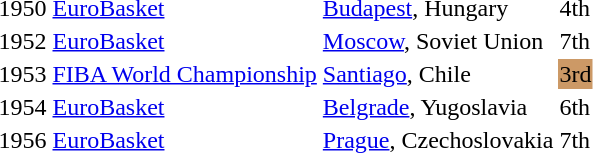<table>
<tr>
<td>1950</td>
<td><a href='#'>EuroBasket</a></td>
<td><a href='#'>Budapest</a>, Hungary</td>
<td>4th</td>
<td></td>
</tr>
<tr>
<td>1952</td>
<td><a href='#'>EuroBasket</a></td>
<td><a href='#'>Moscow</a>, Soviet Union</td>
<td>7th</td>
<td></td>
</tr>
<tr>
<td>1953</td>
<td><a href='#'>FIBA World Championship</a></td>
<td><a href='#'>Santiago</a>, Chile</td>
<td bgcolor=cc9966>3rd</td>
<td></td>
</tr>
<tr>
<td>1954</td>
<td><a href='#'>EuroBasket</a></td>
<td><a href='#'>Belgrade</a>, Yugoslavia</td>
<td>6th</td>
<td></td>
</tr>
<tr>
<td>1956</td>
<td><a href='#'>EuroBasket</a></td>
<td><a href='#'>Prague</a>, Czechoslovakia</td>
<td>7th</td>
<td></td>
</tr>
</table>
